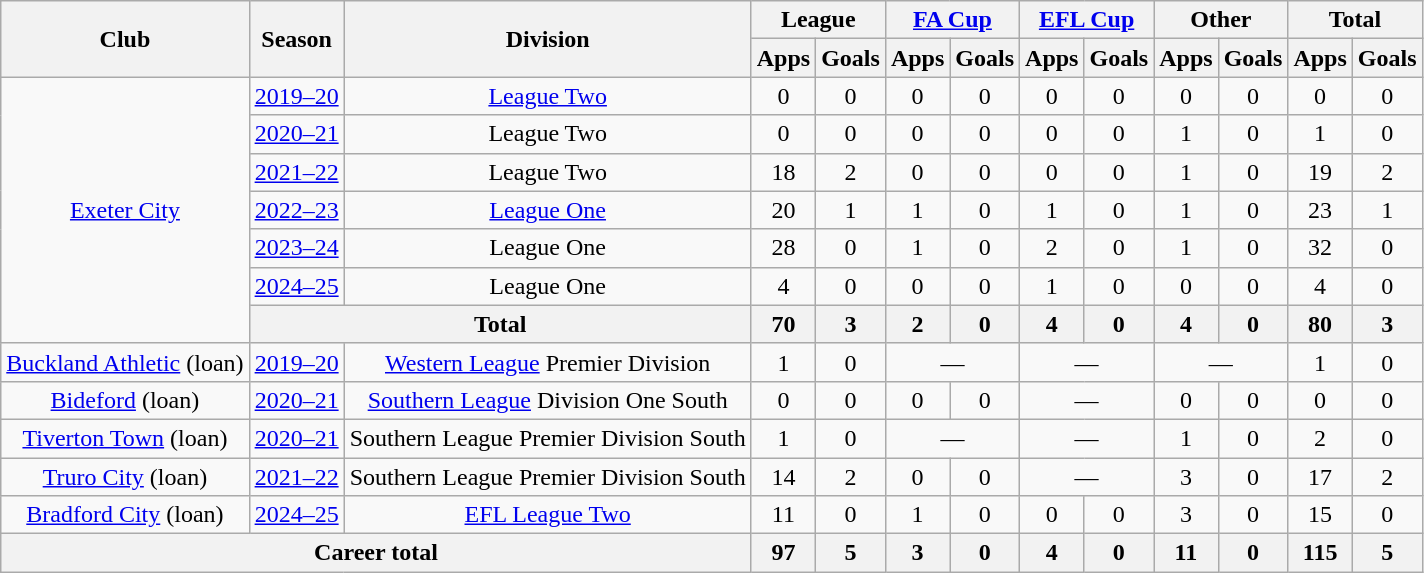<table class="wikitable" style="text-align:center">
<tr>
<th rowspan="2">Club</th>
<th rowspan="2">Season</th>
<th rowspan="2">Division</th>
<th colspan="2">League</th>
<th colspan="2"><a href='#'>FA Cup</a></th>
<th colspan="2"><a href='#'>EFL Cup</a></th>
<th colspan="2">Other</th>
<th colspan="2">Total</th>
</tr>
<tr>
<th>Apps</th>
<th>Goals</th>
<th>Apps</th>
<th>Goals</th>
<th>Apps</th>
<th>Goals</th>
<th>Apps</th>
<th>Goals</th>
<th>Apps</th>
<th>Goals</th>
</tr>
<tr>
<td rowspan="7"><a href='#'>Exeter City</a></td>
<td><a href='#'>2019–20</a></td>
<td><a href='#'>League Two</a></td>
<td>0</td>
<td>0</td>
<td>0</td>
<td>0</td>
<td>0</td>
<td>0</td>
<td>0</td>
<td>0</td>
<td>0</td>
<td>0</td>
</tr>
<tr>
<td><a href='#'>2020–21</a></td>
<td>League Two</td>
<td>0</td>
<td>0</td>
<td>0</td>
<td>0</td>
<td>0</td>
<td>0</td>
<td>1</td>
<td>0</td>
<td>1</td>
<td>0</td>
</tr>
<tr>
<td><a href='#'>2021–22</a></td>
<td>League Two</td>
<td>18</td>
<td>2</td>
<td>0</td>
<td>0</td>
<td>0</td>
<td>0</td>
<td>1</td>
<td>0</td>
<td>19</td>
<td>2</td>
</tr>
<tr>
<td><a href='#'>2022–23</a></td>
<td><a href='#'>League One</a></td>
<td>20</td>
<td>1</td>
<td>1</td>
<td>0</td>
<td>1</td>
<td>0</td>
<td>1</td>
<td>0</td>
<td>23</td>
<td>1</td>
</tr>
<tr>
<td><a href='#'>2023–24</a></td>
<td>League One</td>
<td>28</td>
<td>0</td>
<td>1</td>
<td>0</td>
<td>2</td>
<td>0</td>
<td>1</td>
<td>0</td>
<td>32</td>
<td>0</td>
</tr>
<tr>
<td><a href='#'>2024–25</a></td>
<td>League One</td>
<td>4</td>
<td>0</td>
<td>0</td>
<td>0</td>
<td>1</td>
<td>0</td>
<td>0</td>
<td>0</td>
<td>4</td>
<td>0</td>
</tr>
<tr>
<th colspan=2>Total</th>
<th>70</th>
<th>3</th>
<th>2</th>
<th>0</th>
<th>4</th>
<th>0</th>
<th>4</th>
<th>0</th>
<th>80</th>
<th>3</th>
</tr>
<tr>
<td rowspan="1"><a href='#'>Buckland Athletic</a> (loan)</td>
<td><a href='#'>2019–20</a></td>
<td><a href='#'>Western League</a> Premier Division</td>
<td>1</td>
<td>0</td>
<td colspan="2">—</td>
<td colspan="2">—</td>
<td colspan="2">—</td>
<td>1</td>
<td>0</td>
</tr>
<tr>
<td rowspan="1"><a href='#'>Bideford</a> (loan)</td>
<td><a href='#'>2020–21</a></td>
<td><a href='#'>Southern League</a> Division One South</td>
<td>0</td>
<td>0</td>
<td>0</td>
<td>0</td>
<td colspan="2">—</td>
<td>0</td>
<td>0</td>
<td>0</td>
<td>0</td>
</tr>
<tr>
<td rowspan="1"><a href='#'>Tiverton Town</a> (loan)</td>
<td><a href='#'>2020–21</a></td>
<td>Southern League Premier Division South</td>
<td>1</td>
<td>0</td>
<td colspan="2">—</td>
<td colspan="2">—</td>
<td>1</td>
<td>0</td>
<td>2</td>
<td>0</td>
</tr>
<tr>
<td rowspan="1"><a href='#'>Truro City</a> (loan)</td>
<td><a href='#'>2021–22</a></td>
<td>Southern League Premier Division South</td>
<td>14</td>
<td>2</td>
<td>0</td>
<td>0</td>
<td colspan="2">—</td>
<td>3</td>
<td>0</td>
<td>17</td>
<td>2</td>
</tr>
<tr>
<td><a href='#'>Bradford City</a> (loan)</td>
<td><a href='#'>2024–25</a></td>
<td><a href='#'>EFL League Two</a></td>
<td>11</td>
<td>0</td>
<td>1</td>
<td>0</td>
<td>0</td>
<td>0</td>
<td>3</td>
<td>0</td>
<td>15</td>
<td>0</td>
</tr>
<tr>
<th colspan="3">Career total</th>
<th>97</th>
<th>5</th>
<th>3</th>
<th>0</th>
<th>4</th>
<th>0</th>
<th>11</th>
<th>0</th>
<th>115</th>
<th>5</th>
</tr>
</table>
